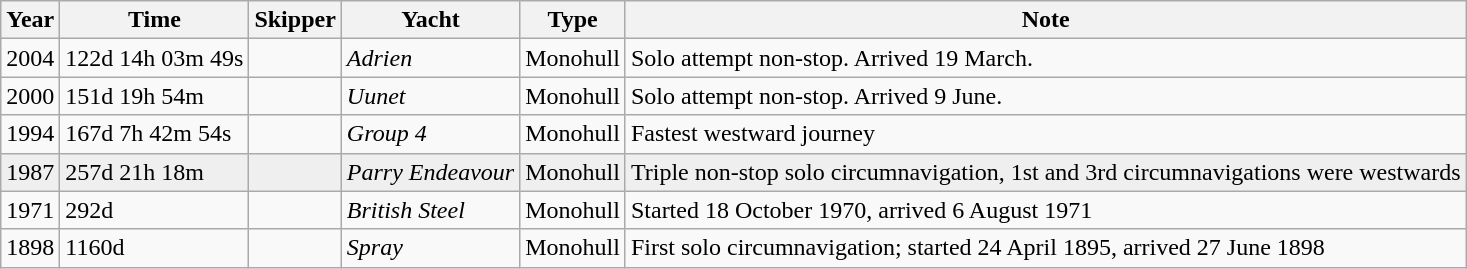<table class="wikitable sortable">
<tr>
<th>Year</th>
<th>Time</th>
<th>Skipper</th>
<th>Yacht</th>
<th>Type</th>
<th>Note</th>
</tr>
<tr>
<td>2004</td>
<td>122d 14h 03m 49s</td>
<td></td>
<td><em>Adrien</em></td>
<td>Monohull</td>
<td>Solo attempt non-stop. Arrived 19 March.</td>
</tr>
<tr>
<td>2000</td>
<td>151d 19h 54m</td>
<td></td>
<td><em>Uunet</em></td>
<td>Monohull</td>
<td>Solo attempt non-stop. Arrived 9 June.</td>
</tr>
<tr>
<td>1994</td>
<td>167d 7h 42m 54s</td>
<td></td>
<td><em>Group 4</em></td>
<td>Monohull</td>
<td>Fastest westward journey</td>
</tr>
<tr style="background:#EFEFEF">
<td>1987</td>
<td>257d 21h 18m</td>
<td></td>
<td><em>Parry Endeavour</em></td>
<td>Monohull</td>
<td>Triple non-stop solo circumnavigation, 1st and 3rd circumnavigations were westwards</td>
</tr>
<tr>
<td>1971</td>
<td>292d</td>
<td></td>
<td><em>British Steel</em></td>
<td>Monohull</td>
<td>Started 18 October 1970, arrived 6 August 1971</td>
</tr>
<tr>
<td>1898</td>
<td>1160d</td>
<td></td>
<td><em>Spray</em></td>
<td>Monohull</td>
<td>First solo circumnavigation; started 24 April 1895, arrived 27 June 1898</td>
</tr>
</table>
